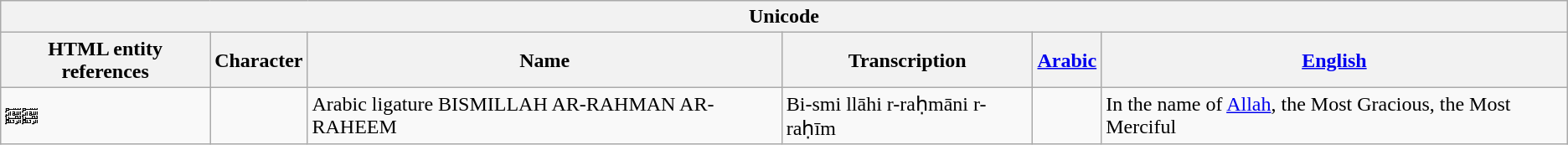<table class="wikitable">
<tr>
<th colspan="6">Unicode</th>
</tr>
<tr>
<th>HTML entity references</th>
<th>Character</th>
<th>Name</th>
<th>Transcription</th>
<th><a href='#'>Arabic</a></th>
<th><a href='#'>English</a></th>
</tr>
<tr>
<td><code>&#65021;</code><code>&#xFDFD;</code></td>
<td></td>
<td>Arabic ligature BISMILLAH AR-RAHMAN AR-RAHEEM</td>
<td>Bi-smi llāhi r-raḥmāni r-raḥīm</td>
<td></td>
<td>In the name of <a href='#'>Allah</a>, the Most Gracious, the Most Merciful</td>
</tr>
</table>
